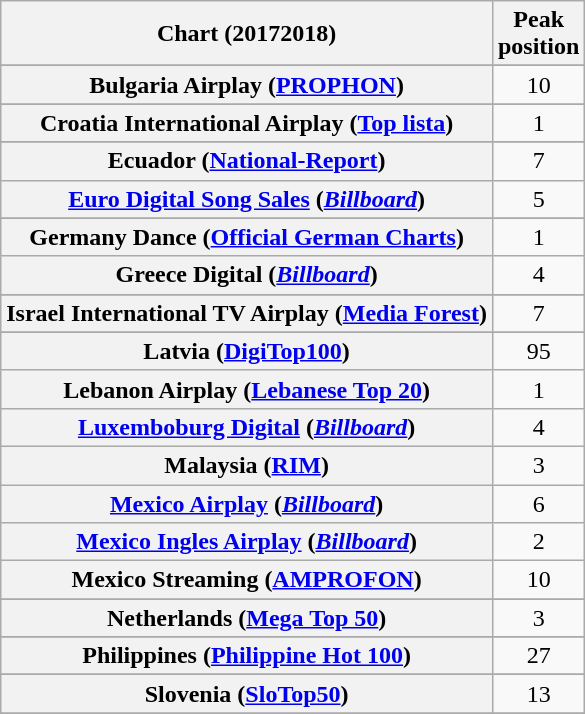<table class="wikitable sortable plainrowheaders" style="text-align:center">
<tr>
<th scope="col">Chart (20172018)</th>
<th scope="col">Peak<br> position</th>
</tr>
<tr>
</tr>
<tr>
</tr>
<tr>
</tr>
<tr>
</tr>
<tr>
<th scope="row">Bulgaria Airplay (<a href='#'>PROPHON</a>)</th>
<td>10</td>
</tr>
<tr>
</tr>
<tr>
</tr>
<tr>
</tr>
<tr>
</tr>
<tr>
<th scope="row">Croatia International Airplay (<a href='#'>Top lista</a>)</th>
<td>1</td>
</tr>
<tr>
</tr>
<tr>
</tr>
<tr>
</tr>
<tr>
<th scope="row">Ecuador (<a href='#'>National-Report</a>)</th>
<td>7</td>
</tr>
<tr>
<th scope="row"><a href='#'>Euro Digital Song Sales</a> (<em><a href='#'>Billboard</a></em>)</th>
<td>5</td>
</tr>
<tr>
</tr>
<tr>
</tr>
<tr>
</tr>
<tr>
<th scope="row">Germany Dance (<a href='#'>Official German Charts</a>)</th>
<td>1</td>
</tr>
<tr>
<th scope="row">Greece Digital (<em><a href='#'>Billboard</a></em>)</th>
<td>4</td>
</tr>
<tr>
</tr>
<tr>
</tr>
<tr>
</tr>
<tr>
</tr>
<tr>
</tr>
<tr>
<th scope="row">Israel International TV Airplay (<a href='#'>Media Forest</a>)</th>
<td>7</td>
</tr>
<tr>
</tr>
<tr>
</tr>
<tr>
<th scope="row">Latvia (<a href='#'>DigiTop100</a>)</th>
<td>95</td>
</tr>
<tr>
<th scope="row">Lebanon Airplay (<a href='#'>Lebanese Top 20</a>)</th>
<td>1</td>
</tr>
<tr>
<th scope="row"><a href='#'>Luxemboburg Digital</a> (<em><a href='#'>Billboard</a></em>)</th>
<td>4</td>
</tr>
<tr>
<th scope="row">Malaysia (<a href='#'>RIM</a>)</th>
<td>3</td>
</tr>
<tr>
<th scope="row"><a href='#'>Mexico Airplay</a> (<em><a href='#'>Billboard</a></em>)</th>
<td>6</td>
</tr>
<tr>
<th scope="row"><a href='#'>Mexico Ingles Airplay</a> (<em><a href='#'>Billboard</a></em>)</th>
<td>2</td>
</tr>
<tr>
<th scope="row">Mexico Streaming (<a href='#'>AMPROFON</a>)</th>
<td>10</td>
</tr>
<tr>
</tr>
<tr>
<th scope="row">Netherlands (<a href='#'>Mega Top 50</a>)</th>
<td>3</td>
</tr>
<tr>
</tr>
<tr>
</tr>
<tr>
</tr>
<tr>
<th scope="row">Philippines (<a href='#'>Philippine Hot 100</a>)</th>
<td>27</td>
</tr>
<tr>
</tr>
<tr>
</tr>
<tr>
</tr>
<tr>
</tr>
<tr>
</tr>
<tr>
</tr>
<tr>
<th scope="row">Slovenia (<a href='#'>SloTop50</a>)</th>
<td>13</td>
</tr>
<tr>
</tr>
<tr>
</tr>
<tr>
</tr>
<tr>
</tr>
<tr>
</tr>
<tr>
</tr>
<tr>
</tr>
<tr>
</tr>
<tr>
</tr>
<tr>
</tr>
<tr>
</tr>
<tr>
</tr>
<tr>
</tr>
</table>
